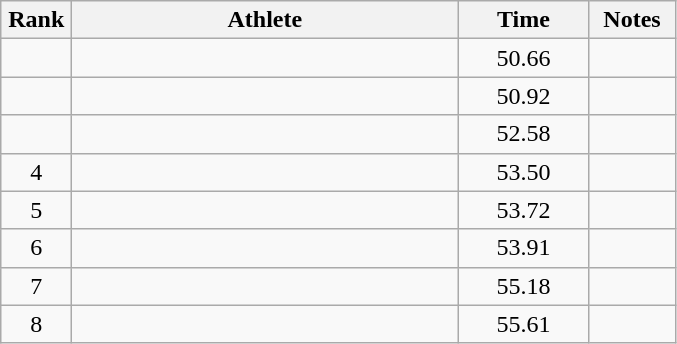<table class="wikitable" style="text-align:center">
<tr>
<th width=40>Rank</th>
<th width=250>Athlete</th>
<th width=80>Time</th>
<th width=50>Notes</th>
</tr>
<tr>
<td></td>
<td align=left></td>
<td>50.66</td>
<td></td>
</tr>
<tr>
<td></td>
<td align=left></td>
<td>50.92</td>
<td></td>
</tr>
<tr>
<td></td>
<td align=left></td>
<td>52.58</td>
<td></td>
</tr>
<tr>
<td>4</td>
<td align=left></td>
<td>53.50</td>
<td></td>
</tr>
<tr>
<td>5</td>
<td align=left></td>
<td>53.72</td>
<td></td>
</tr>
<tr>
<td>6</td>
<td align=left></td>
<td>53.91</td>
<td></td>
</tr>
<tr>
<td>7</td>
<td align=left></td>
<td>55.18</td>
<td></td>
</tr>
<tr>
<td>8</td>
<td align=left></td>
<td>55.61</td>
<td></td>
</tr>
</table>
